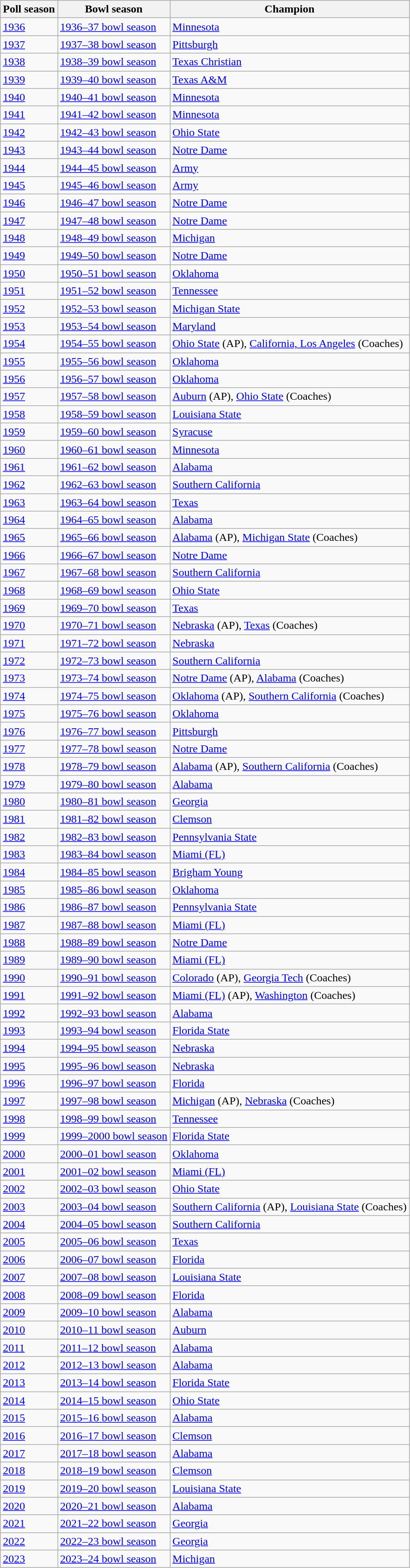<table class="wikitable">
<tr>
<th>Poll season</th>
<th>Bowl season</th>
<th>Champion</th>
</tr>
<tr>
<td><a href='#'>1936</a></td>
<td><a href='#'>1936–37 bowl season</a></td>
<td><a href='#'>Minnesota</a></td>
</tr>
<tr>
<td><a href='#'>1937</a></td>
<td><a href='#'>1937–38 bowl season</a></td>
<td><a href='#'>Pittsburgh</a></td>
</tr>
<tr>
<td><a href='#'>1938</a></td>
<td><a href='#'>1938–39 bowl season</a></td>
<td><a href='#'>Texas Christian</a></td>
</tr>
<tr>
<td><a href='#'>1939</a></td>
<td><a href='#'>1939–40 bowl season</a></td>
<td><a href='#'>Texas A&M</a></td>
</tr>
<tr>
<td><a href='#'>1940</a></td>
<td><a href='#'>1940–41 bowl season</a></td>
<td><a href='#'>Minnesota</a></td>
</tr>
<tr>
<td><a href='#'>1941</a></td>
<td><a href='#'>1941–42 bowl season</a></td>
<td><a href='#'>Minnesota</a></td>
</tr>
<tr>
<td><a href='#'>1942</a></td>
<td><a href='#'>1942–43 bowl season</a></td>
<td><a href='#'>Ohio State</a></td>
</tr>
<tr>
<td><a href='#'>1943</a></td>
<td><a href='#'>1943–44 bowl season</a></td>
<td><a href='#'>Notre Dame</a></td>
</tr>
<tr>
<td><a href='#'>1944</a></td>
<td><a href='#'>1944–45 bowl season</a></td>
<td><a href='#'>Army</a></td>
</tr>
<tr>
<td><a href='#'>1945</a></td>
<td><a href='#'>1945–46 bowl season</a></td>
<td><a href='#'>Army</a></td>
</tr>
<tr>
<td><a href='#'>1946</a></td>
<td><a href='#'>1946–47 bowl season</a></td>
<td><a href='#'>Notre Dame</a></td>
</tr>
<tr>
<td><a href='#'>1947</a></td>
<td><a href='#'>1947–48 bowl season</a></td>
<td><a href='#'>Notre Dame</a></td>
</tr>
<tr>
<td><a href='#'>1948</a></td>
<td><a href='#'>1948–49 bowl season</a></td>
<td><a href='#'>Michigan</a></td>
</tr>
<tr>
<td><a href='#'>1949</a></td>
<td><a href='#'>1949–50 bowl season</a></td>
<td><a href='#'>Notre Dame</a></td>
</tr>
<tr>
<td><a href='#'>1950</a></td>
<td><a href='#'>1950–51 bowl season</a></td>
<td><a href='#'>Oklahoma</a></td>
</tr>
<tr>
<td><a href='#'>1951</a></td>
<td><a href='#'>1951–52 bowl season</a></td>
<td><a href='#'>Tennessee</a></td>
</tr>
<tr>
<td><a href='#'>1952</a></td>
<td><a href='#'>1952–53 bowl season</a></td>
<td><a href='#'>Michigan State</a></td>
</tr>
<tr>
<td><a href='#'>1953</a></td>
<td><a href='#'>1953–54 bowl season</a></td>
<td><a href='#'>Maryland</a></td>
</tr>
<tr>
<td><a href='#'>1954</a></td>
<td><a href='#'>1954–55 bowl season</a></td>
<td><a href='#'>Ohio State</a> (AP), <a href='#'>California, Los Angeles</a>	(Coaches)</td>
</tr>
<tr>
<td><a href='#'>1955</a></td>
<td><a href='#'>1955–56 bowl season</a></td>
<td><a href='#'>Oklahoma</a></td>
</tr>
<tr>
<td><a href='#'>1956</a></td>
<td><a href='#'>1956–57 bowl season</a></td>
<td><a href='#'>Oklahoma</a></td>
</tr>
<tr>
<td><a href='#'>1957</a></td>
<td><a href='#'>1957–58 bowl season</a></td>
<td><a href='#'>Auburn</a> (AP), <a href='#'>Ohio State</a>	(Coaches)</td>
</tr>
<tr>
<td><a href='#'>1958</a></td>
<td><a href='#'>1958–59 bowl season</a></td>
<td><a href='#'>Louisiana State</a></td>
</tr>
<tr>
<td><a href='#'>1959</a></td>
<td><a href='#'>1959–60 bowl season</a></td>
<td><a href='#'>Syracuse</a></td>
</tr>
<tr>
<td><a href='#'>1960</a></td>
<td><a href='#'>1960–61 bowl season</a></td>
<td><a href='#'>Minnesota</a></td>
</tr>
<tr>
<td><a href='#'>1961</a></td>
<td><a href='#'>1961–62 bowl season</a></td>
<td><a href='#'>Alabama</a></td>
</tr>
<tr>
<td><a href='#'>1962</a></td>
<td><a href='#'>1962–63 bowl season</a></td>
<td><a href='#'>Southern California</a></td>
</tr>
<tr>
<td><a href='#'>1963</a></td>
<td><a href='#'>1963–64 bowl season</a></td>
<td><a href='#'>Texas</a></td>
</tr>
<tr>
<td><a href='#'>1964</a></td>
<td><a href='#'>1964–65 bowl season</a></td>
<td><a href='#'>Alabama</a></td>
</tr>
<tr>
<td><a href='#'>1965</a></td>
<td><a href='#'>1965–66 bowl season</a></td>
<td><a href='#'>Alabama</a> (AP), <a href='#'>Michigan State</a> (Coaches)</td>
</tr>
<tr>
<td><a href='#'>1966</a></td>
<td><a href='#'>1966–67 bowl season</a></td>
<td><a href='#'>Notre Dame</a></td>
</tr>
<tr>
<td><a href='#'>1967</a></td>
<td><a href='#'>1967–68 bowl season</a></td>
<td><a href='#'>Southern California</a></td>
</tr>
<tr>
<td><a href='#'>1968</a></td>
<td><a href='#'>1968–69 bowl season</a></td>
<td><a href='#'>Ohio State</a></td>
</tr>
<tr>
<td><a href='#'>1969</a></td>
<td><a href='#'>1969–70 bowl season</a></td>
<td><a href='#'>Texas</a></td>
</tr>
<tr>
<td><a href='#'>1970</a></td>
<td><a href='#'>1970–71 bowl season</a></td>
<td><a href='#'>Nebraska</a> (AP), <a href='#'>Texas</a> (Coaches)</td>
</tr>
<tr>
<td><a href='#'>1971</a></td>
<td><a href='#'>1971–72 bowl season</a></td>
<td><a href='#'>Nebraska</a></td>
</tr>
<tr>
<td><a href='#'>1972</a></td>
<td><a href='#'>1972–73 bowl season</a></td>
<td><a href='#'>Southern California</a></td>
</tr>
<tr>
<td><a href='#'>1973</a></td>
<td><a href='#'>1973–74 bowl season</a></td>
<td><a href='#'>Notre Dame</a> (AP), <a href='#'>Alabama</a>	(Coaches)</td>
</tr>
<tr>
<td><a href='#'>1974</a></td>
<td><a href='#'>1974–75 bowl season</a></td>
<td><a href='#'>Oklahoma</a> (AP), <a href='#'>Southern California</a> (Coaches)</td>
</tr>
<tr>
<td><a href='#'>1975</a></td>
<td><a href='#'>1975–76 bowl season</a></td>
<td><a href='#'>Oklahoma</a></td>
</tr>
<tr>
<td><a href='#'>1976</a></td>
<td><a href='#'>1976–77 bowl season</a></td>
<td><a href='#'>Pittsburgh</a></td>
</tr>
<tr>
<td><a href='#'>1977</a></td>
<td><a href='#'>1977–78 bowl season</a></td>
<td><a href='#'>Notre Dame</a></td>
</tr>
<tr>
<td><a href='#'>1978</a></td>
<td><a href='#'>1978–79 bowl season</a></td>
<td><a href='#'>Alabama</a> (AP), <a href='#'>Southern California</a> (Coaches)</td>
</tr>
<tr>
<td><a href='#'>1979</a></td>
<td><a href='#'>1979–80 bowl season</a></td>
<td><a href='#'>Alabama</a></td>
</tr>
<tr>
<td><a href='#'>1980</a></td>
<td><a href='#'>1980–81 bowl season</a></td>
<td><a href='#'>Georgia</a></td>
</tr>
<tr>
<td><a href='#'>1981</a></td>
<td><a href='#'>1981–82 bowl season</a></td>
<td><a href='#'>Clemson</a></td>
</tr>
<tr>
<td><a href='#'>1982</a></td>
<td><a href='#'>1982–83 bowl season</a></td>
<td><a href='#'>Pennsylvania State</a></td>
</tr>
<tr>
<td><a href='#'>1983</a></td>
<td><a href='#'>1983–84 bowl season</a></td>
<td><a href='#'>Miami (FL)</a></td>
</tr>
<tr>
<td><a href='#'>1984</a></td>
<td><a href='#'>1984–85 bowl season</a></td>
<td><a href='#'>Brigham Young</a></td>
</tr>
<tr>
<td><a href='#'>1985</a></td>
<td><a href='#'>1985–86 bowl season</a></td>
<td><a href='#'>Oklahoma</a></td>
</tr>
<tr>
<td><a href='#'>1986</a></td>
<td><a href='#'>1986–87 bowl season</a></td>
<td><a href='#'>Pennsylvania State</a></td>
</tr>
<tr>
<td><a href='#'>1987</a></td>
<td><a href='#'>1987–88 bowl season</a></td>
<td><a href='#'>Miami (FL)</a></td>
</tr>
<tr>
<td><a href='#'>1988</a></td>
<td><a href='#'>1988–89 bowl season</a></td>
<td><a href='#'>Notre Dame</a></td>
</tr>
<tr>
<td><a href='#'>1989</a></td>
<td><a href='#'>1989–90 bowl season</a></td>
<td><a href='#'>Miami (FL)</a></td>
</tr>
<tr>
<td><a href='#'>1990</a></td>
<td><a href='#'>1990–91 bowl season</a></td>
<td><a href='#'>Colorado</a> (AP), <a href='#'>Georgia Tech</a>	(Coaches)</td>
</tr>
<tr>
<td><a href='#'>1991</a></td>
<td><a href='#'>1991–92 bowl season</a></td>
<td><a href='#'>Miami (FL)</a> (AP), <a href='#'>Washington</a> (Coaches)</td>
</tr>
<tr>
<td><a href='#'>1992</a></td>
<td><a href='#'>1992–93 bowl season</a></td>
<td><a href='#'>Alabama</a></td>
</tr>
<tr>
<td><a href='#'>1993</a></td>
<td><a href='#'>1993–94 bowl season</a></td>
<td><a href='#'>Florida State</a></td>
</tr>
<tr>
<td><a href='#'>1994</a></td>
<td><a href='#'>1994–95 bowl season</a></td>
<td><a href='#'>Nebraska</a></td>
</tr>
<tr>
<td><a href='#'>1995</a></td>
<td><a href='#'>1995–96 bowl season</a></td>
<td><a href='#'>Nebraska</a></td>
</tr>
<tr>
<td><a href='#'>1996</a></td>
<td><a href='#'>1996–97 bowl season</a></td>
<td><a href='#'>Florida</a></td>
</tr>
<tr>
<td><a href='#'>1997</a></td>
<td><a href='#'>1997–98 bowl season</a></td>
<td><a href='#'>Michigan</a> (AP), <a href='#'>Nebraska</a>	(Coaches)</td>
</tr>
<tr>
<td><a href='#'>1998</a></td>
<td><a href='#'>1998–99 bowl season</a></td>
<td><a href='#'>Tennessee</a></td>
</tr>
<tr>
<td><a href='#'>1999</a></td>
<td><a href='#'>1999–2000 bowl season</a></td>
<td><a href='#'>Florida State</a></td>
</tr>
<tr>
<td><a href='#'>2000</a></td>
<td><a href='#'>2000–01 bowl season</a></td>
<td><a href='#'>Oklahoma</a></td>
</tr>
<tr>
<td><a href='#'>2001</a></td>
<td><a href='#'>2001–02 bowl season</a></td>
<td><a href='#'>Miami (FL)</a></td>
</tr>
<tr>
<td><a href='#'>2002</a></td>
<td><a href='#'>2002–03 bowl season</a></td>
<td><a href='#'>Ohio State</a></td>
</tr>
<tr>
<td><a href='#'>2003</a></td>
<td><a href='#'>2003–04 bowl season</a></td>
<td><a href='#'>Southern California</a> (AP), <a href='#'>Louisiana State</a> (Coaches)</td>
</tr>
<tr>
<td><a href='#'>2004</a></td>
<td><a href='#'>2004–05 bowl season</a></td>
<td><a href='#'>Southern California</a></td>
</tr>
<tr>
<td><a href='#'>2005</a></td>
<td><a href='#'>2005–06 bowl season</a></td>
<td><a href='#'>Texas</a></td>
</tr>
<tr>
<td><a href='#'>2006</a></td>
<td><a href='#'>2006–07 bowl season</a></td>
<td><a href='#'>Florida</a></td>
</tr>
<tr>
<td><a href='#'>2007</a></td>
<td><a href='#'>2007–08 bowl season</a></td>
<td><a href='#'>Louisiana State</a></td>
</tr>
<tr>
<td><a href='#'>2008</a></td>
<td><a href='#'>2008–09 bowl season</a></td>
<td><a href='#'>Florida</a></td>
</tr>
<tr>
<td><a href='#'>2009</a></td>
<td><a href='#'>2009–10 bowl season</a></td>
<td><a href='#'>Alabama</a></td>
</tr>
<tr>
<td><a href='#'>2010</a></td>
<td><a href='#'>2010–11 bowl season</a></td>
<td><a href='#'>Auburn</a></td>
</tr>
<tr>
<td><a href='#'>2011</a></td>
<td><a href='#'>2011–12 bowl season</a></td>
<td><a href='#'>Alabama</a></td>
</tr>
<tr>
<td><a href='#'>2012</a></td>
<td><a href='#'>2012–13 bowl season</a></td>
<td><a href='#'>Alabama</a></td>
</tr>
<tr>
<td><a href='#'>2013</a></td>
<td><a href='#'>2013–14 bowl season</a></td>
<td><a href='#'>Florida State</a></td>
</tr>
<tr>
<td><a href='#'>2014</a></td>
<td><a href='#'>2014–15 bowl season</a></td>
<td><a href='#'>Ohio State</a></td>
</tr>
<tr>
<td><a href='#'>2015</a></td>
<td><a href='#'>2015–16 bowl season</a></td>
<td><a href='#'>Alabama</a></td>
</tr>
<tr>
<td><a href='#'>2016</a></td>
<td><a href='#'>2016–17 bowl season</a></td>
<td><a href='#'>Clemson</a></td>
</tr>
<tr>
<td><a href='#'>2017</a></td>
<td><a href='#'>2017–18 bowl season</a></td>
<td><a href='#'>Alabama</a></td>
</tr>
<tr>
<td><a href='#'>2018</a></td>
<td><a href='#'>2018–19 bowl season</a></td>
<td><a href='#'>Clemson</a></td>
</tr>
<tr>
<td><a href='#'>2019</a></td>
<td><a href='#'>2019–20 bowl season</a></td>
<td><a href='#'>Louisiana State</a></td>
</tr>
<tr>
<td><a href='#'>2020</a></td>
<td><a href='#'>2020–21 bowl season</a></td>
<td><a href='#'>Alabama</a></td>
</tr>
<tr>
<td><a href='#'>2021</a></td>
<td><a href='#'>2021–22 bowl season</a></td>
<td><a href='#'>Georgia</a></td>
</tr>
<tr>
<td><a href='#'>2022</a></td>
<td><a href='#'>2022–23 bowl season</a></td>
<td><a href='#'>Georgia</a></td>
</tr>
<tr>
<td><a href='#'>2023</a></td>
<td><a href='#'>2023–24 bowl season</a></td>
<td><a href='#'>Michigan</a></td>
</tr>
</table>
